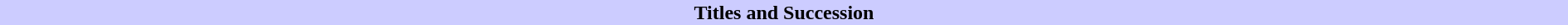<table class="toccolours collapsible collapsed" width=100% align="center">
<tr>
<th style="background:#ccccff;">Titles and Succession</th>
</tr>
<tr>
<td><br>






















</td>
</tr>
<tr>
</tr>
<tr>
</tr>
</table>
